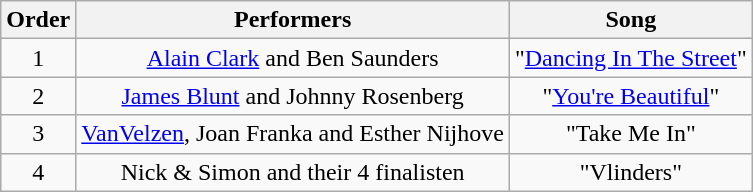<table class="wikitable" style="text-align: center; width: auto;">
<tr>
<th>Order</th>
<th>Performers</th>
<th>Song</th>
</tr>
<tr>
<td>1</td>
<td><a href='#'>Alain Clark</a> and Ben Saunders</td>
<td>"<a href='#'>Dancing In The Street</a>"</td>
</tr>
<tr>
<td>2</td>
<td><a href='#'>James Blunt</a> and Johnny Rosenberg</td>
<td>"<a href='#'>You're Beautiful</a>"</td>
</tr>
<tr>
<td>3</td>
<td><a href='#'>VanVelzen</a>, Joan Franka and Esther Nijhove</td>
<td>"Take Me In"</td>
</tr>
<tr>
<td>4</td>
<td>Nick & Simon and their 4 finalisten</td>
<td>"Vlinders"</td>
</tr>
</table>
